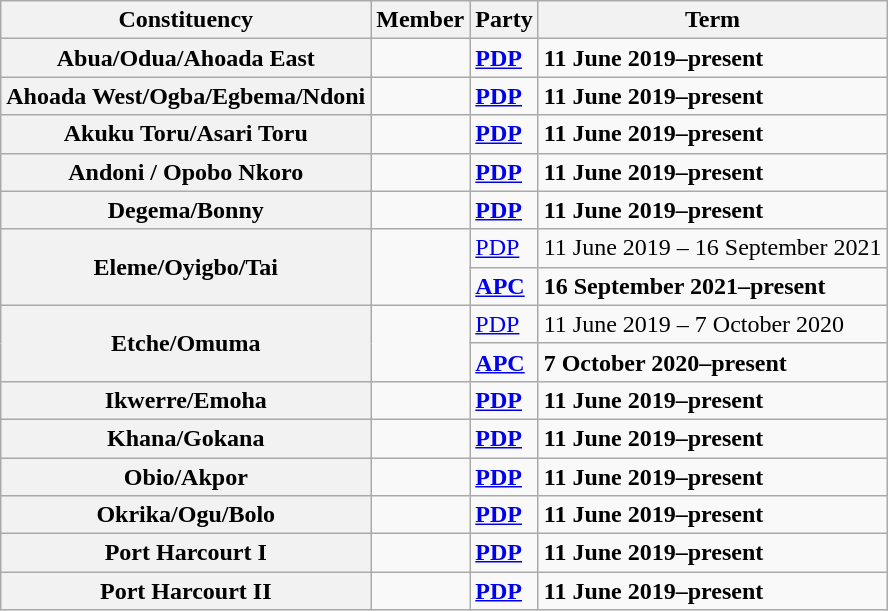<table class="wikitable">
<tr valign=bottom>
<th>Constituency</th>
<th>Member</th>
<th>Party</th>
<th>Term</th>
</tr>
<tr>
<th>Abua/Odua/Ahoada East</th>
<td><strong></strong></td>
<td><strong><a href='#'>PDP</a></strong></td>
<td><strong>11 June 2019–present</strong></td>
</tr>
<tr>
<th>Ahoada West/Ogba/Egbema/Ndoni</th>
<td><strong></strong></td>
<td><strong><a href='#'>PDP</a></strong></td>
<td><strong>11 June 2019–present</strong></td>
</tr>
<tr>
<th>Akuku Toru/Asari Toru</th>
<td><strong></strong></td>
<td><strong><a href='#'>PDP</a></strong></td>
<td><strong>11 June 2019–present</strong></td>
</tr>
<tr>
<th>Andoni / Opobo Nkoro</th>
<td><strong></strong></td>
<td><strong><a href='#'>PDP</a></strong></td>
<td><strong>11 June 2019–present</strong></td>
</tr>
<tr>
<th>Degema/Bonny</th>
<td><strong></strong></td>
<td><strong><a href='#'>PDP</a></strong></td>
<td><strong>11 June 2019–present</strong></td>
</tr>
<tr>
<th rowspan=2>Eleme/Oyigbo/Tai</th>
<td rowspan=2><strong></strong></td>
<td><a href='#'>PDP</a></td>
<td>11 June 2019 – 16 September 2021</td>
</tr>
<tr>
<td><strong><a href='#'>APC</a></strong></td>
<td><strong>16 September 2021–present</strong></td>
</tr>
<tr>
<th rowspan=2>Etche/Omuma</th>
<td rowspan=2><strong></strong></td>
<td><a href='#'>PDP</a></td>
<td>11 June 2019 – 7 October 2020</td>
</tr>
<tr>
<td><strong><a href='#'>APC</a></strong></td>
<td><strong>7 October 2020–present</strong></td>
</tr>
<tr>
<th>Ikwerre/Emoha</th>
<td><strong></strong></td>
<td><strong><a href='#'>PDP</a></strong></td>
<td><strong>11 June 2019–present</strong></td>
</tr>
<tr>
<th>Khana/Gokana</th>
<td><strong></strong></td>
<td><strong><a href='#'>PDP</a></strong></td>
<td><strong>11 June 2019–present</strong></td>
</tr>
<tr>
<th>Obio/Akpor</th>
<td><strong></strong></td>
<td><strong><a href='#'>PDP</a></strong></td>
<td><strong>11 June 2019–present</strong></td>
</tr>
<tr>
<th>Okrika/Ogu/Bolo</th>
<td><strong></strong></td>
<td><strong><a href='#'>PDP</a></strong></td>
<td><strong>11 June 2019–present</strong></td>
</tr>
<tr>
<th>Port Harcourt I</th>
<td><strong></strong></td>
<td><strong><a href='#'>PDP</a></strong></td>
<td><strong>11 June 2019–present</strong></td>
</tr>
<tr>
<th>Port Harcourt II</th>
<td><strong></strong></td>
<td><strong><a href='#'>PDP</a></strong></td>
<td><strong>11 June 2019–present</strong></td>
</tr>
</table>
